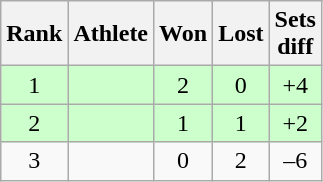<table class="wikitable">
<tr>
<th>Rank</th>
<th>Athlete</th>
<th>Won</th>
<th>Lost</th>
<th>Sets<br>diff</th>
</tr>
<tr bgcolor="#ccffcc">
<td align="center">1</td>
<td><strong> </strong></td>
<td align="center">2</td>
<td align="center">0</td>
<td align="center">+4</td>
</tr>
<tr bgcolor="#ccffcc">
<td align="center">2</td>
<td><strong> </strong></td>
<td align="center">1</td>
<td align="center">1</td>
<td align="center">+2</td>
</tr>
<tr>
<td align="center">3</td>
<td></td>
<td align="center">0</td>
<td align="center">2</td>
<td align="center">–6</td>
</tr>
</table>
